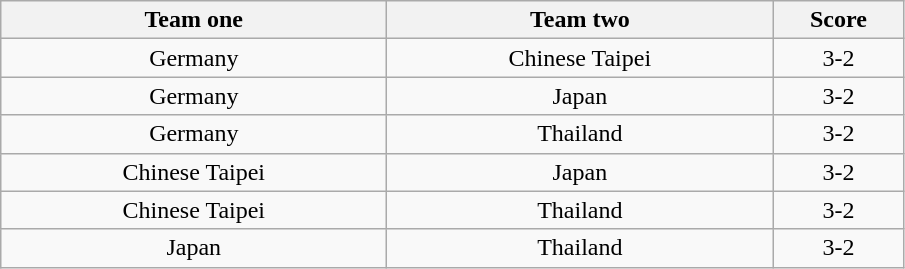<table class="wikitable" style="text-align: center">
<tr>
<th width=250>Team one</th>
<th width=250>Team two</th>
<th width=80>Score</th>
</tr>
<tr>
<td> Germany</td>
<td> Chinese Taipei</td>
<td>3-2</td>
</tr>
<tr>
<td> Germany</td>
<td> Japan</td>
<td>3-2</td>
</tr>
<tr>
<td> Germany</td>
<td> Thailand</td>
<td>3-2</td>
</tr>
<tr>
<td> Chinese Taipei</td>
<td> Japan</td>
<td>3-2</td>
</tr>
<tr>
<td> Chinese Taipei</td>
<td> Thailand</td>
<td>3-2</td>
</tr>
<tr>
<td> Japan</td>
<td> Thailand</td>
<td>3-2</td>
</tr>
</table>
